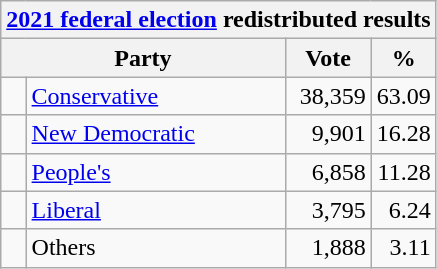<table class="wikitable">
<tr>
<th colspan="4"><a href='#'>2021 federal election</a> redistributed results</th>
</tr>
<tr>
<th bgcolor="#DDDDFF" width="130px" colspan="2">Party</th>
<th bgcolor="#DDDDFF" width="50px">Vote</th>
<th bgcolor="#DDDDFF" width="30px">%</th>
</tr>
<tr>
<td> </td>
<td><a href='#'>Conservative</a></td>
<td align=right>38,359</td>
<td align=right>63.09</td>
</tr>
<tr>
<td> </td>
<td><a href='#'>New Democratic</a></td>
<td align=right>9,901</td>
<td align=right>16.28</td>
</tr>
<tr>
<td> </td>
<td><a href='#'>People's</a></td>
<td align=right>6,858</td>
<td align=right>11.28</td>
</tr>
<tr>
<td> </td>
<td><a href='#'>Liberal</a></td>
<td align=right>3,795</td>
<td align=right>6.24</td>
</tr>
<tr>
<td> </td>
<td>Others</td>
<td align=right>1,888</td>
<td align=right>3.11</td>
</tr>
</table>
